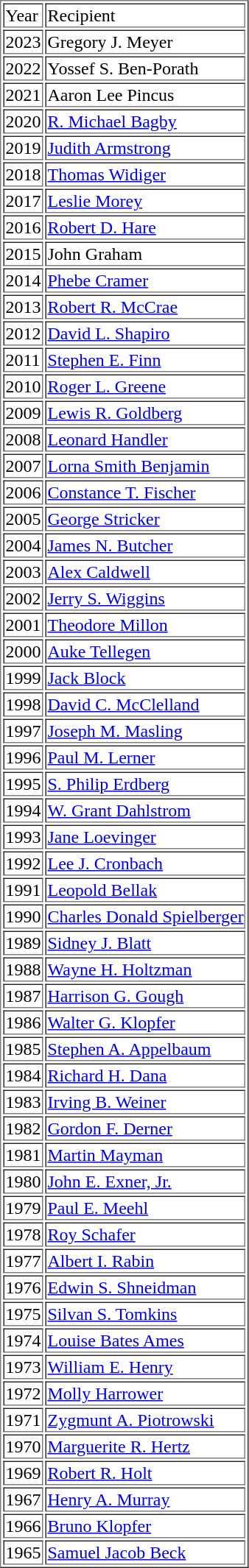<table border="1">
<tr>
<td>Year</td>
<td>Recipient</td>
</tr>
<tr>
<td>2023</td>
<td>Gregory J. Meyer</td>
</tr>
<tr>
<td>2022</td>
<td>Yossef S. Ben-Porath</td>
</tr>
<tr>
<td>2021</td>
<td>Aaron Lee Pincus</td>
</tr>
<tr>
<td>2020</td>
<td><a href='#'>R. Michael Bagby</a></td>
</tr>
<tr>
<td>2019</td>
<td><a href='#'>Judith Armstrong</a></td>
</tr>
<tr>
<td>2018</td>
<td><a href='#'>Thomas Widiger</a></td>
</tr>
<tr>
<td>2017</td>
<td><a href='#'>Leslie Morey</a></td>
</tr>
<tr>
<td>2016</td>
<td><a href='#'>Robert D. Hare</a></td>
</tr>
<tr>
<td>2015</td>
<td>John Graham</td>
</tr>
<tr>
<td>2014</td>
<td><a href='#'>Phebe Cramer</a></td>
</tr>
<tr>
<td>2013</td>
<td><a href='#'>Robert R. McCrae</a></td>
</tr>
<tr>
<td>2012</td>
<td><a href='#'>David L. Shapiro</a></td>
</tr>
<tr>
<td>2011</td>
<td><a href='#'>Stephen E. Finn</a></td>
</tr>
<tr>
<td>2010</td>
<td><a href='#'>Roger L. Greene</a></td>
</tr>
<tr>
<td>2009</td>
<td><a href='#'>Lewis R. Goldberg</a></td>
</tr>
<tr>
<td>2008</td>
<td><a href='#'>Leonard Handler</a></td>
</tr>
<tr>
<td>2007</td>
<td><a href='#'>Lorna Smith Benjamin</a></td>
</tr>
<tr>
<td>2006</td>
<td><a href='#'>Constance T. Fischer</a></td>
</tr>
<tr>
<td>2005</td>
<td><a href='#'>George Stricker</a></td>
</tr>
<tr>
<td>2004</td>
<td><a href='#'>James N. Butcher</a></td>
</tr>
<tr>
<td>2003</td>
<td><a href='#'>Alex Caldwell</a></td>
</tr>
<tr>
<td>2002</td>
<td><a href='#'>Jerry S. Wiggins</a></td>
</tr>
<tr>
<td>2001</td>
<td><a href='#'>Theodore Millon</a></td>
</tr>
<tr>
<td>2000</td>
<td><a href='#'>Auke Tellegen</a></td>
</tr>
<tr>
<td>1999</td>
<td><a href='#'>Jack Block</a></td>
</tr>
<tr>
<td>1998</td>
<td><a href='#'>David C. McClelland</a></td>
</tr>
<tr>
<td>1997</td>
<td><a href='#'>Joseph M. Masling</a></td>
</tr>
<tr>
<td>1996</td>
<td><a href='#'>Paul M. Lerner</a></td>
</tr>
<tr>
<td>1995</td>
<td><a href='#'>S. Philip Erdberg</a></td>
</tr>
<tr>
<td>1994</td>
<td><a href='#'>W. Grant Dahlstrom</a></td>
</tr>
<tr>
<td>1993</td>
<td><a href='#'>Jane Loevinger</a></td>
</tr>
<tr>
<td>1992</td>
<td><a href='#'>Lee J. Cronbach</a></td>
</tr>
<tr>
<td>1991</td>
<td><a href='#'>Leopold Bellak</a></td>
</tr>
<tr>
<td>1990</td>
<td><a href='#'>Charles Donald Spielberger</a></td>
</tr>
<tr>
<td>1989</td>
<td><a href='#'>Sidney J. Blatt</a></td>
</tr>
<tr>
<td>1988</td>
<td><a href='#'>Wayne H. Holtzman</a></td>
</tr>
<tr>
<td>1987</td>
<td><a href='#'>Harrison G. Gough</a></td>
</tr>
<tr>
<td>1986</td>
<td><a href='#'>Walter G. Klopfer</a></td>
</tr>
<tr>
<td>1985</td>
<td><a href='#'>Stephen A. Appelbaum</a></td>
</tr>
<tr>
<td>1984</td>
<td><a href='#'>Richard H. Dana</a></td>
</tr>
<tr>
<td>1983</td>
<td><a href='#'>Irving B. Weiner</a></td>
</tr>
<tr>
<td>1982</td>
<td><a href='#'>Gordon F. Derner</a></td>
</tr>
<tr>
<td>1981</td>
<td><a href='#'>Martin Mayman</a></td>
</tr>
<tr>
<td>1980</td>
<td><a href='#'>John E. Exner, Jr.</a></td>
</tr>
<tr>
<td>1979</td>
<td><a href='#'>Paul E. Meehl</a></td>
</tr>
<tr>
<td>1978</td>
<td><a href='#'>Roy Schafer</a></td>
</tr>
<tr>
<td>1977</td>
<td><a href='#'>Albert I. Rabin</a></td>
</tr>
<tr>
<td>1976</td>
<td><a href='#'>Edwin S. Shneidman</a></td>
</tr>
<tr>
<td>1975</td>
<td><a href='#'>Silvan S. Tomkins</a></td>
</tr>
<tr>
<td>1974</td>
<td><a href='#'>Louise Bates Ames</a></td>
</tr>
<tr>
<td>1973</td>
<td><a href='#'>William E. Henry</a></td>
</tr>
<tr>
<td>1972</td>
<td><a href='#'>Molly Harrower</a></td>
</tr>
<tr>
<td>1971</td>
<td><a href='#'>Zygmunt A. Piotrowski</a></td>
</tr>
<tr>
<td>1970</td>
<td><a href='#'>Marguerite R. Hertz</a></td>
</tr>
<tr>
<td>1969</td>
<td><a href='#'>Robert R. Holt</a></td>
</tr>
<tr>
<td>1967</td>
<td><a href='#'>Henry A. Murray</a></td>
</tr>
<tr>
<td>1966</td>
<td><a href='#'>Bruno Klopfer</a></td>
</tr>
<tr>
<td>1965</td>
<td><a href='#'>Samuel Jacob Beck</a></td>
</tr>
</table>
